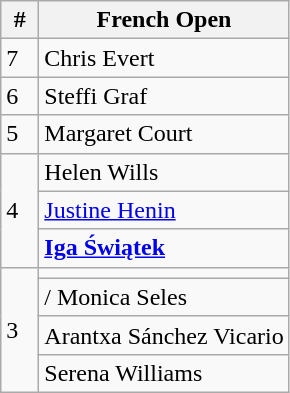<table class="wikitable">
<tr>
<th style="width:18px;">#</th>
<th>French Open</th>
</tr>
<tr>
<td>7</td>
<td> Chris Evert</td>
</tr>
<tr>
<td>6</td>
<td> Steffi Graf</td>
</tr>
<tr>
<td>5</td>
<td> Margaret Court</td>
</tr>
<tr>
<td rowspan="3">4</td>
<td> Helen Wills</td>
</tr>
<tr>
<td> <a href='#'>Justine Henin</a></td>
</tr>
<tr>
<td> <strong><a href='#'>Iga Świątek</a></strong></td>
</tr>
<tr>
<td rowspan="4">3</td>
<td></td>
</tr>
<tr>
<td>/ Monica Seles</td>
</tr>
<tr>
<td> Arantxa Sánchez Vicario</td>
</tr>
<tr>
<td> Serena Williams</td>
</tr>
</table>
